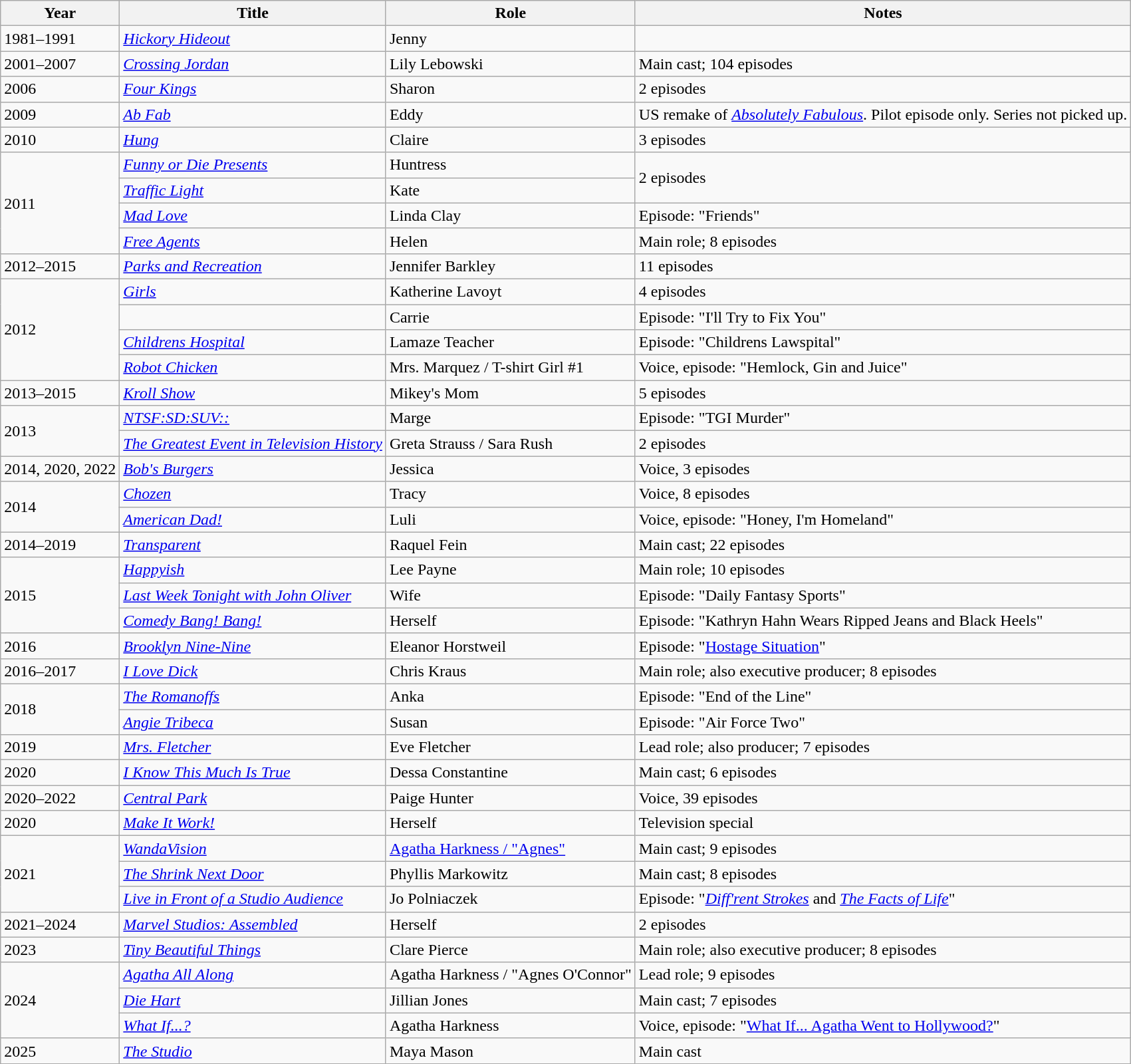<table class="wikitable sortable">
<tr>
<th scope="col">Year</th>
<th scope="col">Title</th>
<th scope="col">Role</th>
<th scope="col" class="unsortable">Notes</th>
</tr>
<tr>
<td>1981–1991</td>
<td><em><a href='#'>Hickory Hideout</a></em></td>
<td>Jenny</td>
<td></td>
</tr>
<tr>
<td>2001–2007</td>
<td><em><a href='#'>Crossing Jordan</a></em></td>
<td>Lily Lebowski</td>
<td>Main cast; 104 episodes</td>
</tr>
<tr>
<td>2006</td>
<td><em><a href='#'>Four Kings</a></em></td>
<td>Sharon</td>
<td>2 episodes</td>
</tr>
<tr>
<td>2009</td>
<td><em><a href='#'>Ab Fab</a></em></td>
<td>Eddy</td>
<td>US remake of <em><a href='#'>Absolutely Fabulous</a></em>. Pilot episode only. Series not picked up.</td>
</tr>
<tr>
<td>2010</td>
<td><em><a href='#'>Hung</a></em></td>
<td>Claire</td>
<td>3 episodes</td>
</tr>
<tr>
<td rowspan="4">2011</td>
<td><em><a href='#'>Funny or Die Presents</a></em></td>
<td>Huntress</td>
<td rowspan="2">2 episodes</td>
</tr>
<tr>
<td><em><a href='#'>Traffic Light</a></em></td>
<td>Kate</td>
</tr>
<tr>
<td><em><a href='#'>Mad Love</a></em></td>
<td>Linda Clay</td>
<td>Episode: "Friends"</td>
</tr>
<tr>
<td><em><a href='#'>Free Agents</a></em></td>
<td>Helen</td>
<td>Main role; 8 episodes</td>
</tr>
<tr>
<td>2012–2015</td>
<td><em><a href='#'>Parks and Recreation</a></em></td>
<td>Jennifer Barkley</td>
<td>11 episodes</td>
</tr>
<tr>
<td rowspan="4">2012</td>
<td><em><a href='#'>Girls</a></em></td>
<td>Katherine Lavoyt</td>
<td>4 episodes</td>
</tr>
<tr>
<td><em></em></td>
<td>Carrie</td>
<td>Episode: "I'll Try to Fix You"</td>
</tr>
<tr>
<td><em><a href='#'>Childrens Hospital</a></em></td>
<td>Lamaze Teacher</td>
<td>Episode: "Childrens Lawspital"</td>
</tr>
<tr>
<td><em><a href='#'>Robot Chicken</a></em></td>
<td>Mrs. Marquez / T-shirt Girl #1</td>
<td>Voice, episode: "Hemlock, Gin and Juice"</td>
</tr>
<tr>
<td>2013–2015</td>
<td><em><a href='#'>Kroll Show</a></em></td>
<td>Mikey's Mom</td>
<td>5 episodes</td>
</tr>
<tr>
<td rowspan="2">2013</td>
<td><em><a href='#'>NTSF:SD:SUV::</a></em></td>
<td>Marge</td>
<td>Episode: "TGI Murder"</td>
</tr>
<tr>
<td><em><a href='#'>The Greatest Event in Television History</a></em></td>
<td>Greta Strauss / Sara Rush</td>
<td>2 episodes</td>
</tr>
<tr>
<td>2014, 2020, 2022</td>
<td><em><a href='#'>Bob's Burgers</a></em></td>
<td>Jessica</td>
<td>Voice, 3 episodes</td>
</tr>
<tr>
<td rowspan="2">2014</td>
<td><em><a href='#'>Chozen</a></em></td>
<td>Tracy</td>
<td>Voice, 8 episodes</td>
</tr>
<tr>
<td><em><a href='#'>American Dad!</a></em></td>
<td>Luli</td>
<td>Voice, episode: "Honey, I'm Homeland"</td>
</tr>
<tr>
<td>2014–2019</td>
<td><em><a href='#'>Transparent</a></em></td>
<td>Raquel Fein</td>
<td>Main cast; 22 episodes</td>
</tr>
<tr>
<td rowspan="3">2015</td>
<td><em><a href='#'>Happyish</a></em></td>
<td>Lee Payne</td>
<td>Main role; 10 episodes</td>
</tr>
<tr>
<td><em><a href='#'>Last Week Tonight with John Oliver</a></em></td>
<td>Wife</td>
<td>Episode: "Daily Fantasy Sports"</td>
</tr>
<tr>
<td><em><a href='#'>Comedy Bang! Bang!</a></em></td>
<td>Herself</td>
<td>Episode: "Kathryn Hahn Wears Ripped Jeans and Black Heels"</td>
</tr>
<tr>
<td>2016</td>
<td><em><a href='#'>Brooklyn Nine-Nine</a></em></td>
<td>Eleanor Horstweil</td>
<td>Episode: "<a href='#'>Hostage Situation</a>"</td>
</tr>
<tr>
<td>2016–2017</td>
<td><em><a href='#'>I Love Dick</a></em></td>
<td>Chris Kraus</td>
<td>Main role; also executive producer; 8 episodes</td>
</tr>
<tr>
<td rowspan="2">2018</td>
<td><em><a href='#'>The Romanoffs</a></em></td>
<td>Anka</td>
<td>Episode: "End of the Line"</td>
</tr>
<tr>
<td><em><a href='#'>Angie Tribeca</a></em></td>
<td>Susan</td>
<td>Episode: "Air Force Two"</td>
</tr>
<tr>
<td>2019</td>
<td><em><a href='#'>Mrs. Fletcher</a></em></td>
<td>Eve Fletcher</td>
<td>Lead role; also producer; 7 episodes</td>
</tr>
<tr>
<td>2020</td>
<td><em><a href='#'>I Know This Much Is True</a></em></td>
<td>Dessa Constantine</td>
<td>Main cast; 6 episodes</td>
</tr>
<tr>
<td>2020–2022</td>
<td><em><a href='#'>Central Park</a></em></td>
<td>Paige Hunter</td>
<td>Voice, 39 episodes</td>
</tr>
<tr>
<td>2020</td>
<td><em><a href='#'>Make It Work!</a></em></td>
<td>Herself</td>
<td>Television special</td>
</tr>
<tr>
<td rowspan="3">2021</td>
<td><em><a href='#'>WandaVision</a></em></td>
<td><a href='#'>Agatha Harkness / "Agnes"</a></td>
<td>Main cast; 9 episodes</td>
</tr>
<tr>
<td><em><a href='#'>The Shrink Next Door</a></em></td>
<td>Phyllis Markowitz</td>
<td>Main cast; 8 episodes</td>
</tr>
<tr>
<td><em><a href='#'>Live in Front of a Studio Audience</a></em></td>
<td>Jo Polniaczek</td>
<td>Episode: "<em><a href='#'>Diff'rent Strokes</a></em> and <em><a href='#'>The Facts of Life</a></em>"</td>
</tr>
<tr>
<td>2021–2024</td>
<td><em><a href='#'>Marvel Studios: Assembled</a></em></td>
<td>Herself</td>
<td>2 episodes</td>
</tr>
<tr>
<td>2023</td>
<td><em><a href='#'>Tiny Beautiful Things</a></em></td>
<td>Clare Pierce</td>
<td>Main role; also executive producer; 8 episodes</td>
</tr>
<tr>
<td rowspan="3">2024</td>
<td><em><a href='#'>Agatha All Along</a></em></td>
<td>Agatha Harkness / "Agnes O'Connor"</td>
<td>Lead role; 9 episodes</td>
</tr>
<tr>
<td><em><a href='#'>Die Hart</a></em></td>
<td>Jillian Jones</td>
<td>Main cast; 7 episodes</td>
</tr>
<tr>
<td><em><a href='#'>What If...?</a></em></td>
<td>Agatha Harkness</td>
<td>Voice, episode: "<a href='#'>What If... Agatha Went to Hollywood?</a>"</td>
</tr>
<tr>
<td>2025</td>
<td><a href='#'><em>The Studio</em></a></td>
<td>Maya Mason</td>
<td>Main cast</td>
</tr>
</table>
